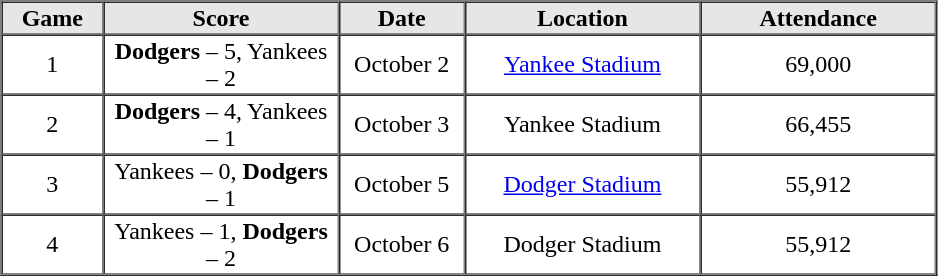<table border=1 cellspacing=0 width=625 style="margin-left:3em;">
<tr style="text-align:center; background-color:#e6e6e6;">
<th width=10>Game</th>
<th width=100>Score</th>
<th width=50>Date</th>
<th width=100>Location</th>
<th width=100>Attendance</th>
</tr>
<tr style="text-align:center;">
<td>1</td>
<td><strong>Dodgers</strong> – 5, Yankees – 2</td>
<td>October 2</td>
<td><a href='#'>Yankee Stadium</a></td>
<td>69,000</td>
</tr>
<tr style="text-align:center;">
<td>2</td>
<td><strong>Dodgers</strong> – 4, Yankees – 1</td>
<td>October 3</td>
<td>Yankee Stadium</td>
<td>66,455</td>
</tr>
<tr style="text-align:center;">
<td>3</td>
<td>Yankees – 0, <strong>Dodgers</strong> – 1</td>
<td>October 5</td>
<td><a href='#'>Dodger Stadium</a></td>
<td>55,912</td>
</tr>
<tr style="text-align:center;">
<td>4</td>
<td>Yankees – 1, <strong>Dodgers</strong> – 2</td>
<td>October 6</td>
<td>Dodger Stadium</td>
<td>55,912</td>
</tr>
<tr>
</tr>
</table>
